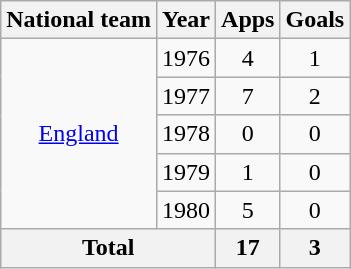<table class="wikitable" style="text-align:center">
<tr>
<th>National team</th>
<th>Year</th>
<th>Apps</th>
<th>Goals</th>
</tr>
<tr>
<td rowspan="5"><a href='#'>England</a></td>
<td>1976</td>
<td>4</td>
<td>1</td>
</tr>
<tr>
<td>1977</td>
<td>7</td>
<td>2</td>
</tr>
<tr>
<td>1978</td>
<td>0</td>
<td>0</td>
</tr>
<tr>
<td>1979</td>
<td>1</td>
<td>0</td>
</tr>
<tr>
<td>1980</td>
<td>5</td>
<td>0</td>
</tr>
<tr>
<th colspan="2">Total</th>
<th>17</th>
<th>3</th>
</tr>
</table>
